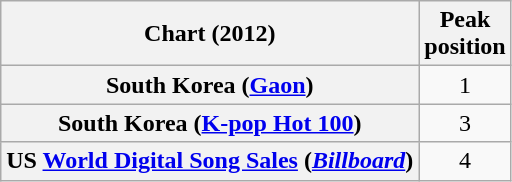<table class="wikitable plainrowheaders sortable" style="text-align:center">
<tr>
<th scope="col">Chart (2012)</th>
<th scope="col">Peak<br>position</th>
</tr>
<tr>
<th scope="row">South Korea (<a href='#'>Gaon</a>)</th>
<td>1</td>
</tr>
<tr>
<th scope="row">South Korea (<a href='#'>K-pop Hot 100</a>)</th>
<td>3</td>
</tr>
<tr>
<th scope="row">US <a href='#'>World Digital Song Sales</a> (<em><a href='#'>Billboard</a></em>)</th>
<td>4</td>
</tr>
</table>
